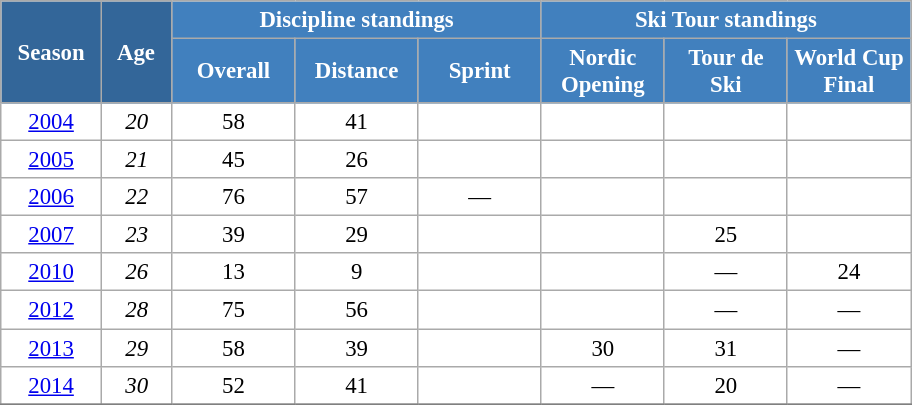<table class="wikitable" style="font-size:95%; text-align:center; border:grey solid 1px; border-collapse:collapse; background:#ffffff;">
<tr>
<th style="background-color:#369; color:white; width:60px;" rowspan="2"> Season </th>
<th style="background-color:#369; color:white; width:40px;" rowspan="2"> Age </th>
<th style="background-color:#4180be; color:white;" colspan="3">Discipline standings</th>
<th style="background-color:#4180be; color:white;" colspan="3">Ski Tour standings</th>
</tr>
<tr>
<th style="background-color:#4180be; color:white; width:75px;">Overall</th>
<th style="background-color:#4180be; color:white; width:75px;">Distance</th>
<th style="background-color:#4180be; color:white; width:75px;">Sprint</th>
<th style="background-color:#4180be; color:white; width:75px;">Nordic<br>Opening</th>
<th style="background-color:#4180be; color:white; width:75px;">Tour de<br>Ski</th>
<th style="background-color:#4180be; color:white; width:75px;">World Cup<br>Final</th>
</tr>
<tr>
<td><a href='#'>2004</a></td>
<td><em>20</em></td>
<td>58</td>
<td>41</td>
<td></td>
<td></td>
<td></td>
<td></td>
</tr>
<tr>
<td><a href='#'>2005</a></td>
<td><em>21</em></td>
<td>45</td>
<td>26</td>
<td></td>
<td></td>
<td></td>
<td></td>
</tr>
<tr>
<td><a href='#'>2006</a></td>
<td><em>22</em></td>
<td>76</td>
<td>57</td>
<td>—</td>
<td></td>
<td></td>
<td></td>
</tr>
<tr>
<td><a href='#'>2007</a></td>
<td><em>23</em></td>
<td>39</td>
<td>29</td>
<td></td>
<td></td>
<td>25</td>
<td></td>
</tr>
<tr>
<td><a href='#'>2010</a></td>
<td><em>26</em></td>
<td>13</td>
<td>9</td>
<td></td>
<td></td>
<td>—</td>
<td>24</td>
</tr>
<tr>
<td><a href='#'>2012</a></td>
<td><em>28</em></td>
<td>75</td>
<td>56</td>
<td></td>
<td></td>
<td>—</td>
<td>—</td>
</tr>
<tr>
<td><a href='#'>2013</a></td>
<td><em>29</em></td>
<td>58</td>
<td>39</td>
<td></td>
<td>30</td>
<td>31</td>
<td>—</td>
</tr>
<tr>
<td><a href='#'>2014</a></td>
<td><em>30</em></td>
<td>52</td>
<td>41</td>
<td></td>
<td>—</td>
<td>20</td>
<td>—</td>
</tr>
<tr>
</tr>
</table>
